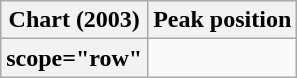<table class="wikitable plainrowheaders" style="text-align:center;">
<tr>
<th scope="col">Chart (2003)</th>
<th scope="col">Peak position</th>
</tr>
<tr>
<th>scope="row"</th>
</tr>
</table>
